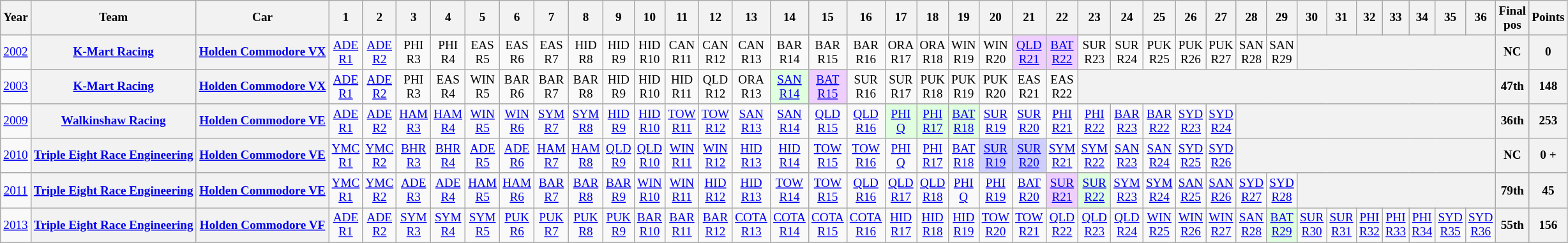<table class="wikitable" style="text-align:center; font-size:80%">
<tr>
<th>Year</th>
<th>Team</th>
<th>Car</th>
<th>1</th>
<th>2</th>
<th>3</th>
<th>4</th>
<th>5</th>
<th>6</th>
<th>7</th>
<th>8</th>
<th>9</th>
<th>10</th>
<th>11</th>
<th>12</th>
<th>13</th>
<th>14</th>
<th>15</th>
<th>16</th>
<th>17</th>
<th>18</th>
<th>19</th>
<th>20</th>
<th>21</th>
<th>22</th>
<th>23</th>
<th>24</th>
<th>25</th>
<th>26</th>
<th>27</th>
<th>28</th>
<th>29</th>
<th>30</th>
<th>31</th>
<th>32</th>
<th>33</th>
<th>34</th>
<th>35</th>
<th>36</th>
<th>Final pos</th>
<th>Points</th>
</tr>
<tr>
<td><a href='#'>2002</a></td>
<th nowrap><a href='#'>K-Mart Racing</a></th>
<th nowrap><a href='#'>Holden Commodore VX</a></th>
<td><a href='#'>ADE<br>R1</a></td>
<td><a href='#'>ADE<br>R2</a></td>
<td>PHI<br>R3</td>
<td>PHI<br>R4</td>
<td>EAS<br>R5</td>
<td>EAS<br>R6</td>
<td>EAS<br>R7</td>
<td>HID<br>R8</td>
<td>HID<br>R9</td>
<td>HID<br>R10</td>
<td>CAN<br>R11</td>
<td>CAN<br>R12</td>
<td>CAN<br>R13</td>
<td>BAR<br>R14</td>
<td>BAR<br>R15</td>
<td>BAR<br>R16</td>
<td>ORA<br>R17</td>
<td>ORA<br>R18</td>
<td>WIN<br>R19</td>
<td>WIN<br>R20</td>
<td style="background:#EFCFFF;"><a href='#'>QLD<br>R21</a><br></td>
<td style="background:#EFCFFF;"><a href='#'>BAT<br>R22</a><br></td>
<td>SUR<br>R23</td>
<td>SUR<br>R24</td>
<td>PUK<br>R25</td>
<td>PUK<br>R26</td>
<td>PUK<br>R27</td>
<td>SAN<br>R28</td>
<td>SAN<br>R29</td>
<th colspan=7></th>
<th>NC</th>
<th>0</th>
</tr>
<tr>
<td><a href='#'>2003</a></td>
<th nowrap><a href='#'>K-Mart Racing</a></th>
<th nowrap><a href='#'>Holden Commodore VX</a></th>
<td><a href='#'>ADE<br>R1</a></td>
<td><a href='#'>ADE<br>R2</a></td>
<td>PHI<br>R3</td>
<td>EAS<br>R4</td>
<td>WIN<br>R5</td>
<td>BAR<br>R6</td>
<td>BAR<br>R7</td>
<td>BAR<br>R8</td>
<td>HID<br>R9</td>
<td>HID<br>R10</td>
<td>HID<br>R11</td>
<td>QLD<br>R12</td>
<td>ORA<br>R13</td>
<td style="background:#dfffdf;"><a href='#'>SAN<br>R14</a><br></td>
<td style="background:#EFCFFF;"><a href='#'>BAT<br>R15</a><br></td>
<td>SUR<br>R16</td>
<td>SUR<br>R17</td>
<td>PUK<br>R18</td>
<td>PUK<br>R19</td>
<td>PUK<br>R20</td>
<td>EAS<br>R21</td>
<td>EAS<br>R22</td>
<th colspan=14></th>
<th>47th</th>
<th>148</th>
</tr>
<tr>
<td><a href='#'>2009</a></td>
<th nowrap><a href='#'>Walkinshaw Racing</a></th>
<th nowrap><a href='#'>Holden Commodore VE</a></th>
<td><a href='#'>ADE<br>R1</a></td>
<td><a href='#'>ADE<br>R2</a></td>
<td><a href='#'>HAM<br>R3</a></td>
<td><a href='#'>HAM<br>R4</a></td>
<td><a href='#'>WIN<br>R5</a></td>
<td><a href='#'>WIN<br>R6</a></td>
<td><a href='#'>SYM<br>R7</a></td>
<td><a href='#'>SYM<br>R8</a></td>
<td><a href='#'>HID<br>R9</a></td>
<td><a href='#'>HID<br>R10</a></td>
<td><a href='#'>TOW<br>R11</a></td>
<td><a href='#'>TOW<br>R12</a></td>
<td><a href='#'>SAN<br>R13</a></td>
<td><a href='#'>SAN<br>R14</a></td>
<td><a href='#'>QLD<br>R15</a></td>
<td><a href='#'>QLD<br>R16</a></td>
<td style="background:#dfffdf;"><a href='#'>PHI<br>Q</a><br></td>
<td style="background:#dfffdf;"><a href='#'>PHI<br>R17</a><br></td>
<td style="background:#dfffdf;"><a href='#'>BAT<br>R18</a><br></td>
<td><a href='#'>SUR<br>R19</a></td>
<td><a href='#'>SUR<br>R20</a></td>
<td><a href='#'>PHI<br>R21</a></td>
<td><a href='#'>PHI<br>R22</a></td>
<td><a href='#'>BAR<br>R23</a></td>
<td><a href='#'>BAR<br>R22</a></td>
<td><a href='#'>SYD<br>R23</a></td>
<td><a href='#'>SYD<br>R24</a></td>
<th colspan=9></th>
<th>36th</th>
<th>253</th>
</tr>
<tr>
<td><a href='#'>2010</a></td>
<th nowrap><a href='#'>Triple Eight Race Engineering</a></th>
<th nowrap><a href='#'>Holden Commodore VE</a></th>
<td><a href='#'>YMC<br>R1</a></td>
<td><a href='#'>YMC<br>R2</a></td>
<td><a href='#'>BHR<br>R3</a></td>
<td><a href='#'>BHR<br>R4</a></td>
<td><a href='#'>ADE<br>R5</a></td>
<td><a href='#'>ADE<br>R6</a></td>
<td><a href='#'>HAM<br>R7</a></td>
<td><a href='#'>HAM<br>R8</a></td>
<td><a href='#'>QLD<br>R9</a></td>
<td><a href='#'>QLD<br>R10</a></td>
<td><a href='#'>WIN<br>R11</a></td>
<td><a href='#'>WIN<br>R12</a></td>
<td><a href='#'>HID<br>R13</a></td>
<td><a href='#'>HID<br>R14</a></td>
<td><a href='#'>TOW<br>R15</a></td>
<td><a href='#'>TOW<br>R16</a></td>
<td><a href='#'>PHI<br>Q</a></td>
<td><a href='#'>PHI<br>R17</a></td>
<td><a href='#'>BAT<br>R18</a></td>
<td style="background:#CFCFFF;"><a href='#'>SUR<br>R19</a><br></td>
<td style="background:#CFCFFF;"><a href='#'>SUR<br>R20</a><br></td>
<td><a href='#'>SYM<br>R21</a></td>
<td><a href='#'>SYM<br>R22</a></td>
<td><a href='#'>SAN<br>R23</a></td>
<td><a href='#'>SAN<br>R24</a></td>
<td><a href='#'>SYD<br>R25</a></td>
<td><a href='#'>SYD<br>R26</a></td>
<th colspan=9></th>
<th>NC</th>
<th>0 +</th>
</tr>
<tr>
<td><a href='#'>2011</a></td>
<th nowrap><a href='#'>Triple Eight Race Engineering</a></th>
<th nowrap><a href='#'>Holden Commodore VE</a></th>
<td><a href='#'>YMC<br>R1</a></td>
<td><a href='#'>YMC<br>R2</a></td>
<td><a href='#'>ADE<br>R3</a></td>
<td><a href='#'>ADE<br>R4</a></td>
<td><a href='#'>HAM<br>R5</a></td>
<td><a href='#'>HAM<br>R6</a></td>
<td><a href='#'>BAR<br>R7</a></td>
<td><a href='#'>BAR<br>R8</a></td>
<td><a href='#'>BAR<br>R9</a></td>
<td><a href='#'>WIN<br>R10</a></td>
<td><a href='#'>WIN<br>R11</a></td>
<td><a href='#'>HID<br>R12</a></td>
<td><a href='#'>HID<br>R13</a></td>
<td><a href='#'>TOW<br>R14</a></td>
<td><a href='#'>TOW<br>R15</a></td>
<td><a href='#'>QLD<br>R16</a></td>
<td><a href='#'>QLD<br>R17</a></td>
<td><a href='#'>QLD<br>R18</a></td>
<td><a href='#'>PHI<br>Q</a></td>
<td><a href='#'>PHI<br>R19</a></td>
<td><a href='#'>BAT<br>R20</a></td>
<td style="background:#efcfff;"><a href='#'>SUR<br>R21</a><br></td>
<td style="background:#dfffdf;"><a href='#'>SUR<br>R22</a><br></td>
<td><a href='#'>SYM<br>R23</a></td>
<td><a href='#'>SYM<br>R24</a></td>
<td><a href='#'>SAN<br>R25</a></td>
<td><a href='#'>SAN<br>R26</a></td>
<td><a href='#'>SYD<br>R27</a></td>
<td><a href='#'>SYD<br>R28</a></td>
<th colspan=7></th>
<th>79th</th>
<th>45</th>
</tr>
<tr>
<td><a href='#'>2013</a></td>
<th nowrap><a href='#'>Triple Eight Race Engineering</a></th>
<th nowrap><a href='#'>Holden Commodore VF</a></th>
<td><a href='#'>ADE<br>R1</a></td>
<td><a href='#'>ADE<br>R2</a></td>
<td><a href='#'>SYM<br>R3</a></td>
<td><a href='#'>SYM<br>R4</a></td>
<td><a href='#'>SYM<br>R5</a></td>
<td><a href='#'>PUK<br>R6</a></td>
<td><a href='#'>PUK<br>R7</a></td>
<td><a href='#'>PUK<br>R8</a></td>
<td><a href='#'>PUK<br>R9</a></td>
<td><a href='#'>BAR<br>R10</a></td>
<td><a href='#'>BAR<br>R11</a></td>
<td><a href='#'>BAR<br>R12</a></td>
<td><a href='#'>COTA<br>R13</a></td>
<td><a href='#'>COTA<br>R14</a></td>
<td><a href='#'>COTA<br>R15</a></td>
<td><a href='#'>COTA<br>R16</a></td>
<td><a href='#'>HID<br>R17</a></td>
<td><a href='#'>HID<br>R18</a></td>
<td><a href='#'>HID<br>R19</a></td>
<td><a href='#'>TOW<br>R20</a></td>
<td><a href='#'>TOW<br>R21</a></td>
<td><a href='#'>QLD<br>R22</a></td>
<td><a href='#'>QLD<br>R23</a></td>
<td><a href='#'>QLD<br>R24</a></td>
<td><a href='#'>WIN<br>R25</a></td>
<td><a href='#'>WIN<br>R26</a></td>
<td><a href='#'>WIN<br>R27</a></td>
<td><a href='#'>SAN<br>R28</a></td>
<td style="background:#DFFFDF;"><a href='#'>BAT<br>R29</a><br></td>
<td><a href='#'>SUR<br>R30</a></td>
<td><a href='#'>SUR<br>R31</a></td>
<td><a href='#'>PHI<br>R32</a></td>
<td><a href='#'>PHI<br>R33</a></td>
<td><a href='#'>PHI<br>R34</a></td>
<td><a href='#'>SYD<br>R35</a></td>
<td><a href='#'>SYD<br>R36</a></td>
<th>55th</th>
<th>156</th>
</tr>
</table>
